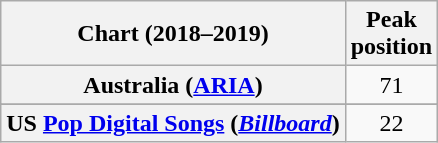<table class="wikitable sortable plainrowheaders" style="text-align:center">
<tr>
<th scope="col">Chart (2018–2019)</th>
<th scope="col">Peak<br>position</th>
</tr>
<tr>
<th scope="row">Australia (<a href='#'>ARIA</a>)</th>
<td>71</td>
</tr>
<tr>
</tr>
<tr>
<th scope="row">US <a href='#'>Pop Digital Songs</a> (<em><a href='#'>Billboard</a></em>)</th>
<td>22</td>
</tr>
</table>
